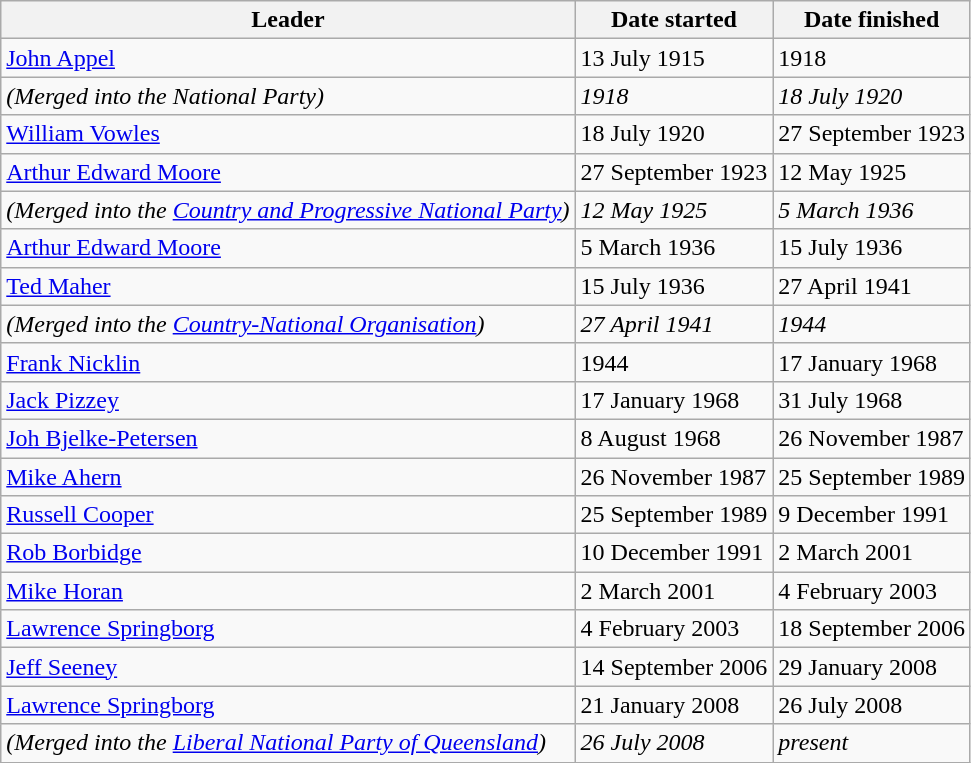<table class="wikitable">
<tr>
<th>Leader</th>
<th>Date started</th>
<th>Date finished</th>
</tr>
<tr>
<td><a href='#'>John Appel</a></td>
<td>13 July 1915</td>
<td>1918</td>
</tr>
<tr>
<td><em>(Merged into the National Party)</em></td>
<td><em>1918</em></td>
<td><em>18 July 1920</em></td>
</tr>
<tr>
<td><a href='#'>William Vowles</a></td>
<td>18 July 1920</td>
<td>27 September 1923</td>
</tr>
<tr>
<td><a href='#'>Arthur Edward Moore</a></td>
<td>27 September 1923</td>
<td>12 May 1925</td>
</tr>
<tr>
<td><em>(Merged into the <a href='#'>Country and Progressive National Party</a>)</em></td>
<td><em>12 May 1925</em></td>
<td><em>5 March 1936</em></td>
</tr>
<tr>
<td><a href='#'>Arthur Edward Moore</a></td>
<td>5 March 1936</td>
<td>15 July 1936</td>
</tr>
<tr>
<td><a href='#'>Ted Maher</a></td>
<td>15 July 1936</td>
<td>27 April 1941</td>
</tr>
<tr>
<td><em>(Merged into the <a href='#'>Country-National Organisation</a>)</em></td>
<td><em>27 April 1941</em></td>
<td><em>1944</em></td>
</tr>
<tr>
<td><a href='#'>Frank Nicklin</a></td>
<td>1944</td>
<td>17 January 1968</td>
</tr>
<tr>
<td><a href='#'>Jack Pizzey</a></td>
<td>17 January 1968</td>
<td>31 July 1968</td>
</tr>
<tr>
<td><a href='#'>Joh Bjelke-Petersen</a></td>
<td>8 August 1968</td>
<td>26 November 1987</td>
</tr>
<tr>
<td><a href='#'>Mike Ahern</a></td>
<td>26 November 1987</td>
<td>25 September 1989</td>
</tr>
<tr>
<td><a href='#'>Russell Cooper</a></td>
<td>25 September 1989</td>
<td>9 December 1991</td>
</tr>
<tr>
<td><a href='#'>Rob Borbidge</a></td>
<td>10 December 1991</td>
<td>2 March 2001</td>
</tr>
<tr>
<td><a href='#'>Mike Horan</a></td>
<td>2 March 2001</td>
<td>4 February 2003</td>
</tr>
<tr>
<td><a href='#'>Lawrence Springborg</a></td>
<td>4 February 2003</td>
<td>18 September 2006</td>
</tr>
<tr>
<td><a href='#'>Jeff Seeney</a></td>
<td>14 September 2006</td>
<td>29 January 2008</td>
</tr>
<tr>
<td><a href='#'>Lawrence Springborg</a></td>
<td>21 January 2008</td>
<td>26 July 2008</td>
</tr>
<tr>
<td><em>(Merged into the <a href='#'>Liberal National Party of Queensland</a>)</em></td>
<td><em>26 July 2008</em></td>
<td><em>present</em></td>
</tr>
</table>
